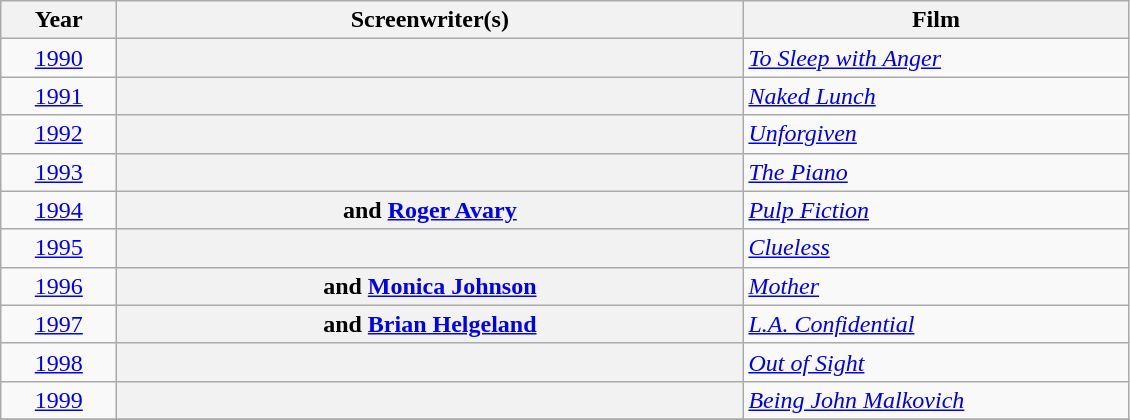<table class="sortable wikitable plainrowheaders">
<tr>
<th scope="col" width=70>Year</th>
<th scope="col" width=410>Screenwriter(s)</th>
<th scope="col" width=250>Film</th>
</tr>
<tr>
<td style="text-align:center;"><a href='#'>1990</a></td>
<th scope=row></th>
<td><em><a href='#'>To Sleep with Anger</a></em></td>
</tr>
<tr>
<td style="text-align:center;"><a href='#'>1991</a></td>
<th scope=row></th>
<td><em><a href='#'>Naked Lunch</a></em></td>
</tr>
<tr>
<td style="text-align:center;"><a href='#'>1992</a></td>
<th scope=row></th>
<td><em><a href='#'>Unforgiven</a></em></td>
</tr>
<tr>
<td style="text-align:center;"><a href='#'>1993</a></td>
<th scope=row></th>
<td><em><a href='#'>The Piano</a></em></td>
</tr>
<tr>
<td style="text-align:center;"><a href='#'>1994</a></td>
<th scope=row> and <a href='#'>Roger Avary</a></th>
<td><em><a href='#'>Pulp Fiction</a></em></td>
</tr>
<tr>
<td style="text-align:center;"><a href='#'>1995</a></td>
<th scope=row></th>
<td><em><a href='#'>Clueless</a></em></td>
</tr>
<tr>
<td style="text-align:center;"><a href='#'>1996</a></td>
<th scope=row> and <a href='#'>Monica Johnson</a></th>
<td><em><a href='#'>Mother</a></em></td>
</tr>
<tr>
<td style="text-align:center;"><a href='#'>1997</a></td>
<th scope=row> and <a href='#'>Brian Helgeland</a></th>
<td><em><a href='#'>L.A. Confidential</a></em></td>
</tr>
<tr>
<td style="text-align:center;"><a href='#'>1998</a></td>
<th scope=row></th>
<td><em><a href='#'>Out of Sight</a></em></td>
</tr>
<tr>
<td style="text-align:center;"><a href='#'>1999</a></td>
<th scope=row></th>
<td><em><a href='#'>Being John Malkovich</a></em></td>
</tr>
<tr>
</tr>
</table>
